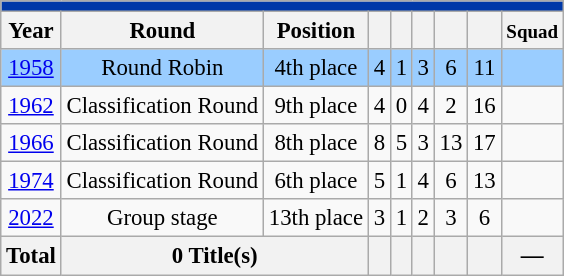<table class="wikitable" style="text-align: center; font-size:95%;">
<tr>
<th colspan=9 style="background:#0038A8; color: #FFFFFF;"><a href='#'></a></th>
</tr>
<tr>
<th>Year</th>
<th>Round</th>
<th>Position</th>
<th></th>
<th></th>
<th></th>
<th></th>
<th></th>
<th><small>Squad</small></th>
</tr>
<tr bgcolor=#9acdff>
<td> <a href='#'>1958</a></td>
<td>Round Robin</td>
<td>4th place</td>
<td>4</td>
<td>1</td>
<td>3</td>
<td>6</td>
<td>11</td>
<td></td>
</tr>
<tr>
<td> <a href='#'>1962</a></td>
<td>Classification Round</td>
<td>9th place</td>
<td>4</td>
<td>0</td>
<td>4</td>
<td>2</td>
<td>16</td>
<td></td>
</tr>
<tr>
<td> <a href='#'>1966</a></td>
<td>Classification Round</td>
<td>8th place</td>
<td>8</td>
<td>5</td>
<td>3</td>
<td>13</td>
<td>17</td>
<td></td>
</tr>
<tr>
<td> <a href='#'>1974</a></td>
<td>Classification Round</td>
<td>6th place</td>
<td>5</td>
<td>1</td>
<td>4</td>
<td>6</td>
<td>13</td>
<td></td>
</tr>
<tr>
<td> <a href='#'>2022</a></td>
<td>Group stage</td>
<td>13th place</td>
<td>3</td>
<td>1</td>
<td>2</td>
<td>3</td>
<td>6</td>
<td></td>
</tr>
<tr>
<th>Total</th>
<th colspan=2>0 Title(s)</th>
<th></th>
<th></th>
<th></th>
<th></th>
<th></th>
<th>—</th>
</tr>
</table>
